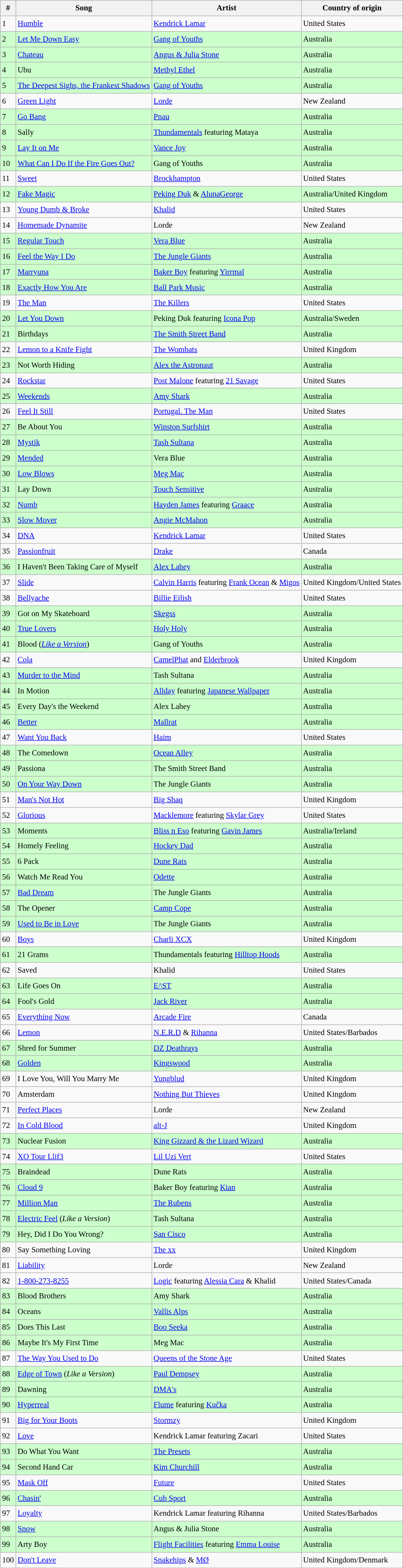<table class="wikitable sortable" style="font-size:0.95em;line-height:1.5em;">
<tr>
<th>#</th>
<th>Song</th>
<th>Artist</th>
<th>Country of origin</th>
</tr>
<tr>
<td>1</td>
<td><a href='#'>Humble</a></td>
<td><a href='#'>Kendrick Lamar</a></td>
<td>United States</td>
</tr>
<tr style="background-color: #ccffcc">
<td>2</td>
<td><a href='#'>Let Me Down Easy</a></td>
<td><a href='#'>Gang of Youths</a></td>
<td>Australia</td>
</tr>
<tr style="background-color: #ccffcc">
<td>3</td>
<td><a href='#'>Chateau</a></td>
<td><a href='#'>Angus & Julia Stone</a></td>
<td>Australia</td>
</tr>
<tr style="background-color: #ccffcc">
<td>4</td>
<td>Ubu</td>
<td><a href='#'>Methyl Ethel</a></td>
<td>Australia</td>
</tr>
<tr style="background-color: #ccffcc">
<td>5</td>
<td><a href='#'>The Deepest Sighs, the Frankest Shadows</a></td>
<td><a href='#'>Gang of Youths</a></td>
<td>Australia</td>
</tr>
<tr>
<td>6</td>
<td><a href='#'>Green Light</a></td>
<td><a href='#'>Lorde</a></td>
<td>New Zealand</td>
</tr>
<tr style="background-color: #ccffcc">
<td>7</td>
<td><a href='#'>Go Bang</a></td>
<td><a href='#'>Pnau</a></td>
<td>Australia</td>
</tr>
<tr style="background-color: #ccffcc">
<td>8</td>
<td>Sally</td>
<td><a href='#'>Thundamentals</a> featuring Mataya</td>
<td>Australia</td>
</tr>
<tr style="background-color: #ccffcc">
<td>9</td>
<td><a href='#'>Lay It on Me</a></td>
<td><a href='#'>Vance Joy</a></td>
<td>Australia</td>
</tr>
<tr style="background-color: #ccffcc">
<td>10</td>
<td><a href='#'>What Can I Do If the Fire Goes Out?</a></td>
<td>Gang of Youths</td>
<td>Australia</td>
</tr>
<tr>
<td>11</td>
<td><a href='#'>Sweet</a></td>
<td><a href='#'>Brockhampton</a></td>
<td>United States</td>
</tr>
<tr style="background-color: #ccffcc">
<td>12</td>
<td><a href='#'>Fake Magic</a></td>
<td><a href='#'>Peking Duk</a> & <a href='#'>AlunaGeorge</a></td>
<td>Australia/United Kingdom</td>
</tr>
<tr>
<td>13</td>
<td><a href='#'>Young Dumb & Broke</a></td>
<td><a href='#'>Khalid</a></td>
<td>United States</td>
</tr>
<tr>
<td>14</td>
<td><a href='#'>Homemade Dynamite</a></td>
<td>Lorde</td>
<td>New Zealand</td>
</tr>
<tr style="background-color: #ccffcc">
<td>15</td>
<td><a href='#'>Regular Touch</a></td>
<td><a href='#'>Vera Blue</a></td>
<td>Australia</td>
</tr>
<tr style="background-color: #ccffcc">
<td>16</td>
<td><a href='#'>Feel the Way I Do</a></td>
<td><a href='#'>The Jungle Giants</a></td>
<td>Australia</td>
</tr>
<tr style="background-color: #ccffcc">
<td>17</td>
<td><a href='#'>Marryuna</a></td>
<td><a href='#'>Baker Boy</a> featuring <a href='#'>Yirrmal</a></td>
<td>Australia</td>
</tr>
<tr style="background-color: #ccffcc">
<td>18</td>
<td><a href='#'>Exactly How You Are</a></td>
<td><a href='#'>Ball Park Music</a></td>
<td>Australia</td>
</tr>
<tr>
<td>19</td>
<td><a href='#'>The Man</a></td>
<td><a href='#'>The Killers</a></td>
<td>United States</td>
</tr>
<tr style="background-color: #ccffcc">
<td>20</td>
<td><a href='#'>Let You Down</a></td>
<td>Peking Duk featuring <a href='#'>Icona Pop</a></td>
<td>Australia/Sweden</td>
</tr>
<tr style="background-color: #ccffcc">
<td>21</td>
<td>Birthdays</td>
<td><a href='#'>The Smith Street Band</a></td>
<td>Australia</td>
</tr>
<tr>
<td>22</td>
<td><a href='#'>Lemon to a Knife Fight</a></td>
<td><a href='#'>The Wombats</a></td>
<td>United Kingdom</td>
</tr>
<tr style="background-color: #ccffcc">
<td>23</td>
<td>Not Worth Hiding</td>
<td><a href='#'>Alex the Astronaut</a></td>
<td>Australia</td>
</tr>
<tr>
<td>24</td>
<td><a href='#'>Rockstar</a></td>
<td><a href='#'>Post Malone</a> featuring <a href='#'>21 Savage</a></td>
<td>United States</td>
</tr>
<tr style="background-color: #ccffcc">
<td>25</td>
<td><a href='#'>Weekends</a></td>
<td><a href='#'>Amy Shark</a></td>
<td>Australia</td>
</tr>
<tr>
<td>26</td>
<td><a href='#'>Feel It Still</a></td>
<td><a href='#'>Portugal. The Man</a></td>
<td>United States</td>
</tr>
<tr style="background-color: #ccffcc">
<td>27</td>
<td>Be About You</td>
<td><a href='#'>Winston Surfshirt</a></td>
<td>Australia</td>
</tr>
<tr style="background-color: #ccffcc">
<td>28</td>
<td><a href='#'>Mystik</a></td>
<td><a href='#'>Tash Sultana</a></td>
<td>Australia</td>
</tr>
<tr style="background-color: #ccffcc">
<td>29</td>
<td><a href='#'>Mended</a></td>
<td>Vera Blue</td>
<td>Australia</td>
</tr>
<tr style="background-color: #ccffcc">
<td>30</td>
<td><a href='#'>Low Blows</a></td>
<td><a href='#'>Meg Mac</a></td>
<td>Australia</td>
</tr>
<tr style="background-color: #ccffcc">
<td>31</td>
<td>Lay Down</td>
<td><a href='#'>Touch Sensitive</a></td>
<td>Australia</td>
</tr>
<tr style="background-color: #ccffcc">
<td>32</td>
<td><a href='#'>Numb</a></td>
<td><a href='#'>Hayden James</a> featuring <a href='#'>Graace</a></td>
<td>Australia</td>
</tr>
<tr style="background-color: #ccffcc">
<td>33</td>
<td><a href='#'>Slow Mover</a></td>
<td><a href='#'>Angie McMahon</a></td>
<td>Australia</td>
</tr>
<tr>
<td>34</td>
<td><a href='#'>DNA</a></td>
<td><a href='#'>Kendrick Lamar</a></td>
<td>United States</td>
</tr>
<tr>
<td>35</td>
<td><a href='#'>Passionfruit</a></td>
<td><a href='#'>Drake</a></td>
<td>Canada</td>
</tr>
<tr style="background-color: #ccffcc">
<td>36</td>
<td>I Haven't Been Taking Care of Myself</td>
<td><a href='#'>Alex Lahey</a></td>
<td>Australia</td>
</tr>
<tr>
<td>37</td>
<td><a href='#'>Slide</a></td>
<td><a href='#'>Calvin Harris</a> featuring <a href='#'>Frank Ocean</a> & <a href='#'>Migos</a></td>
<td>United Kingdom/United States</td>
</tr>
<tr>
<td>38</td>
<td><a href='#'>Bellyache</a></td>
<td><a href='#'>Billie Eilish</a></td>
<td>United States</td>
</tr>
<tr style="background-color: #ccffcc">
<td>39</td>
<td>Got on My Skateboard</td>
<td><a href='#'>Skegss</a></td>
<td>Australia</td>
</tr>
<tr style="background-color: #ccffcc">
<td>40</td>
<td><a href='#'>True Lovers</a></td>
<td><a href='#'>Holy Holy</a></td>
<td>Australia</td>
</tr>
<tr style="background-color: #ccffcc">
<td>41</td>
<td>Blood (<em><a href='#'>Like a Version</a></em>)</td>
<td>Gang of Youths</td>
<td>Australia</td>
</tr>
<tr>
<td>42</td>
<td><a href='#'>Cola</a></td>
<td><a href='#'>CamelPhat</a> and <a href='#'>Elderbrook</a></td>
<td>United Kingdom</td>
</tr>
<tr style="background-color: #ccffcc">
<td>43</td>
<td><a href='#'>Murder to the Mind</a></td>
<td>Tash Sultana</td>
<td>Australia</td>
</tr>
<tr style="background-color: #ccffcc">
<td>44</td>
<td>In Motion</td>
<td><a href='#'>Allday</a> featuring <a href='#'>Japanese Wallpaper</a></td>
<td>Australia</td>
</tr>
<tr style="background-color: #ccffcc">
<td>45</td>
<td>Every Day's the Weekend</td>
<td>Alex Lahey</td>
<td>Australia</td>
</tr>
<tr style="background-color: #ccffcc">
<td>46</td>
<td><a href='#'>Better</a></td>
<td><a href='#'>Mallrat</a></td>
<td>Australia</td>
</tr>
<tr>
<td>47</td>
<td><a href='#'>Want You Back</a></td>
<td><a href='#'>Haim</a></td>
<td>United States</td>
</tr>
<tr style="background-color: #ccffcc">
<td>48</td>
<td>The Comedown</td>
<td><a href='#'>Ocean Alley</a></td>
<td>Australia</td>
</tr>
<tr style="background-color: #ccffcc">
<td>49</td>
<td>Passiona</td>
<td>The Smith Street Band</td>
<td>Australia</td>
</tr>
<tr style="background-color: #ccffcc">
<td>50</td>
<td><a href='#'>On Your Way Down</a></td>
<td>The Jungle Giants</td>
<td>Australia</td>
</tr>
<tr>
<td>51</td>
<td><a href='#'>Man's Not Hot</a></td>
<td><a href='#'>Big Shaq</a></td>
<td>United Kingdom</td>
</tr>
<tr>
<td>52</td>
<td><a href='#'>Glorious</a></td>
<td><a href='#'>Macklemore</a> featuring <a href='#'>Skylar Grey</a></td>
<td>United States</td>
</tr>
<tr style="background-color: #ccffcc">
<td>53</td>
<td>Moments</td>
<td><a href='#'>Bliss n Eso</a> featuring <a href='#'>Gavin James</a></td>
<td>Australia/Ireland</td>
</tr>
<tr style="background-color: #ccffcc">
<td>54</td>
<td>Homely Feeling</td>
<td><a href='#'>Hockey Dad</a></td>
<td>Australia</td>
</tr>
<tr style="background-color: #ccffcc">
<td>55</td>
<td>6 Pack</td>
<td><a href='#'>Dune Rats</a></td>
<td>Australia</td>
</tr>
<tr style="background-color: #ccffcc">
<td>56</td>
<td>Watch Me Read You</td>
<td><a href='#'>Odette</a></td>
<td>Australia</td>
</tr>
<tr style="background-color: #ccffcc">
<td>57</td>
<td><a href='#'>Bad Dream</a></td>
<td>The Jungle Giants</td>
<td>Australia</td>
</tr>
<tr style="background-color: #ccffcc">
<td>58</td>
<td>The Opener</td>
<td><a href='#'>Camp Cope</a></td>
<td>Australia</td>
</tr>
<tr style="background-color: #ccffcc">
<td>59</td>
<td><a href='#'>Used to Be in Love</a></td>
<td>The Jungle Giants</td>
<td>Australia</td>
</tr>
<tr>
<td>60</td>
<td><a href='#'>Boys</a></td>
<td><a href='#'>Charli XCX</a></td>
<td>United Kingdom</td>
</tr>
<tr style="background-color: #ccffcc">
<td>61</td>
<td>21 Grams</td>
<td>Thundamentals featuring <a href='#'>Hilltop Hoods</a></td>
<td>Australia</td>
</tr>
<tr>
<td>62</td>
<td>Saved</td>
<td>Khalid</td>
<td>United States</td>
</tr>
<tr style="background-color: #ccffcc">
<td>63</td>
<td>Life Goes On</td>
<td><a href='#'>E^ST</a></td>
<td>Australia</td>
</tr>
<tr style="background-color: #ccffcc">
<td>64</td>
<td>Fool's Gold</td>
<td><a href='#'>Jack River</a></td>
<td>Australia</td>
</tr>
<tr>
<td>65</td>
<td><a href='#'>Everything Now</a></td>
<td><a href='#'>Arcade Fire</a></td>
<td>Canada</td>
</tr>
<tr>
<td>66</td>
<td><a href='#'>Lemon</a></td>
<td><a href='#'>N.E.R.D</a> & <a href='#'>Rihanna</a></td>
<td>United States/Barbados</td>
</tr>
<tr style="background-color: #ccffcc">
<td>67</td>
<td>Shred for Summer</td>
<td><a href='#'>DZ Deathrays</a></td>
<td>Australia</td>
</tr>
<tr style="background-color: #ccffcc">
<td>68</td>
<td><a href='#'>Golden</a></td>
<td><a href='#'>Kingswood</a></td>
<td>Australia</td>
</tr>
<tr>
<td>69</td>
<td>I Love You, Will You Marry Me</td>
<td><a href='#'>Yungblud</a></td>
<td>United Kingdom</td>
</tr>
<tr>
<td>70</td>
<td>Amsterdam</td>
<td><a href='#'>Nothing But Thieves</a></td>
<td>United Kingdom</td>
</tr>
<tr>
<td>71</td>
<td><a href='#'>Perfect Places</a></td>
<td>Lorde</td>
<td>New Zealand</td>
</tr>
<tr>
<td>72</td>
<td><a href='#'>In Cold Blood</a></td>
<td><a href='#'>alt-J</a></td>
<td>United Kingdom</td>
</tr>
<tr style="background-color: #ccffcc">
<td>73</td>
<td>Nuclear Fusion</td>
<td><a href='#'>King Gizzard & the Lizard Wizard</a></td>
<td>Australia</td>
</tr>
<tr>
<td>74</td>
<td><a href='#'>XO Tour Llif3</a></td>
<td><a href='#'>Lil Uzi Vert</a></td>
<td>United States</td>
</tr>
<tr style="background-color: #ccffcc">
<td>75</td>
<td>Braindead</td>
<td>Dune Rats</td>
<td>Australia</td>
</tr>
<tr style="background-color: #ccffcc">
<td>76</td>
<td><a href='#'>Cloud 9</a></td>
<td>Baker Boy featuring <a href='#'>Kian</a></td>
<td>Australia</td>
</tr>
<tr style="background-color: #ccffcc">
<td>77</td>
<td><a href='#'>Million Man</a></td>
<td><a href='#'>The Rubens</a></td>
<td>Australia</td>
</tr>
<tr style="background-color: #ccffcc">
<td>78</td>
<td><a href='#'>Electric Feel</a> (<em>Like a Version</em>)</td>
<td>Tash Sultana</td>
<td>Australia</td>
</tr>
<tr style="background-color: #ccffcc">
<td>79</td>
<td>Hey, Did I Do You Wrong?</td>
<td><a href='#'>San Cisco</a></td>
<td>Australia</td>
</tr>
<tr>
<td>80</td>
<td>Say Something Loving</td>
<td><a href='#'>The xx</a></td>
<td>United Kingdom</td>
</tr>
<tr>
<td>81</td>
<td><a href='#'>Liability</a></td>
<td>Lorde</td>
<td>New Zealand</td>
</tr>
<tr>
<td>82</td>
<td><a href='#'>1-800-273-8255</a></td>
<td><a href='#'>Logic</a> featuring <a href='#'>Alessia Cara</a> & Khalid</td>
<td>United States/Canada</td>
</tr>
<tr style="background-color: #ccffcc">
<td>83</td>
<td>Blood Brothers</td>
<td>Amy Shark</td>
<td>Australia</td>
</tr>
<tr style="background-color: #ccffcc">
<td>84</td>
<td>Oceans</td>
<td><a href='#'>Vallis Alps</a></td>
<td>Australia</td>
</tr>
<tr style="background-color: #ccffcc">
<td>85</td>
<td>Does This Last</td>
<td><a href='#'>Boo Seeka</a></td>
<td>Australia</td>
</tr>
<tr style="background-color: #ccffcc">
<td>86</td>
<td>Maybe It's My First Time</td>
<td>Meg Mac</td>
<td>Australia</td>
</tr>
<tr>
<td>87</td>
<td><a href='#'>The Way You Used to Do</a></td>
<td><a href='#'>Queens of the Stone Age</a></td>
<td>United States</td>
</tr>
<tr style="background-color: #ccffcc">
<td>88</td>
<td><a href='#'>Edge of Town</a> (<em>Like a Version</em>)</td>
<td><a href='#'>Paul Dempsey</a></td>
<td>Australia</td>
</tr>
<tr style="background-color: #ccffcc">
<td>89</td>
<td>Dawning</td>
<td><a href='#'>DMA's</a></td>
<td>Australia</td>
</tr>
<tr style="background-color: #ccffcc">
<td>90</td>
<td><a href='#'>Hyperreal</a></td>
<td><a href='#'>Flume</a> featuring <a href='#'>Kučka</a></td>
<td>Australia</td>
</tr>
<tr>
<td>91</td>
<td><a href='#'>Big for Your Boots</a></td>
<td><a href='#'>Stormzy</a></td>
<td>United Kingdom</td>
</tr>
<tr>
<td>92</td>
<td><a href='#'>Love</a></td>
<td>Kendrick Lamar featuring Zacari</td>
<td>United States</td>
</tr>
<tr style="background-color: #ccffcc">
<td>93</td>
<td>Do What You Want</td>
<td><a href='#'>The Presets</a></td>
<td>Australia</td>
</tr>
<tr style="background-color: #ccffcc">
<td>94</td>
<td>Second Hand Car</td>
<td><a href='#'>Kim Churchill</a></td>
<td>Australia</td>
</tr>
<tr>
<td>95</td>
<td><a href='#'>Mask Off</a></td>
<td><a href='#'>Future</a></td>
<td>United States</td>
</tr>
<tr style="background-color: #ccffcc">
<td>96</td>
<td><a href='#'>Chasin'</a></td>
<td><a href='#'>Cub Sport</a></td>
<td>Australia</td>
</tr>
<tr>
<td>97</td>
<td><a href='#'>Loyalty</a></td>
<td>Kendrick Lamar featuring Rihanna</td>
<td>United States/Barbados</td>
</tr>
<tr style="background-color: #ccffcc">
<td>98</td>
<td><a href='#'>Snow</a></td>
<td>Angus & Julia Stone</td>
<td>Australia</td>
</tr>
<tr style="background-color: #ccffcc">
<td>99</td>
<td>Arty Boy</td>
<td><a href='#'>Flight Facilities</a> featuring <a href='#'>Emma Louise</a></td>
<td>Australia</td>
</tr>
<tr>
<td>100</td>
<td><a href='#'>Don't Leave</a></td>
<td><a href='#'>Snakehips</a> & <a href='#'>MØ</a></td>
<td>United Kingdom/Denmark</td>
</tr>
</table>
